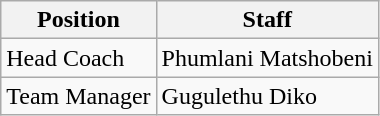<table class="wikitable">
<tr>
<th>Position</th>
<th>Staff</th>
</tr>
<tr>
<td>Head Coach</td>
<td>Phumlani Matshobeni</td>
</tr>
<tr>
<td>Team Manager</td>
<td>Gugulethu Diko</td>
</tr>
</table>
